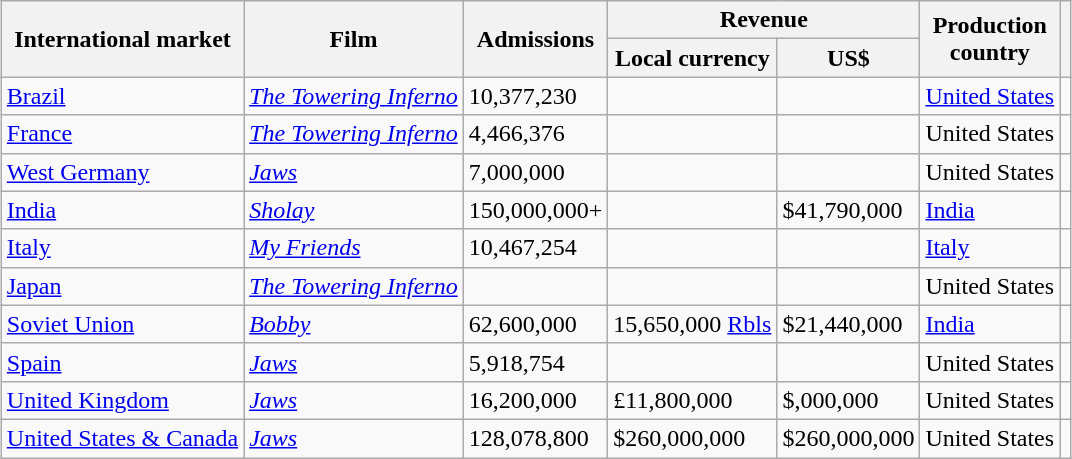<table class="wikitable sortable" style="margin:auto; margin:auto;">
<tr>
<th rowspan="2">International market</th>
<th rowspan="2">Film</th>
<th rowspan="2">Admissions</th>
<th colspan="2">Revenue</th>
<th rowspan="2">Production <br> country</th>
<th rowspan="2" class="unsortable"></th>
</tr>
<tr>
<th>Local currency</th>
<th>US$</th>
</tr>
<tr>
<td><a href='#'>Brazil</a></td>
<td><em><a href='#'>The Towering Inferno</a></em></td>
<td>10,377,230</td>
<td></td>
<td></td>
<td><a href='#'>United States</a></td>
<td></td>
</tr>
<tr>
<td><a href='#'>France</a></td>
<td><em><a href='#'>The Towering Inferno</a></em></td>
<td>4,466,376</td>
<td></td>
<td></td>
<td>United States</td>
<td></td>
</tr>
<tr>
<td><a href='#'>West Germany</a></td>
<td><em><a href='#'>Jaws</a></em></td>
<td>7,000,000</td>
<td></td>
<td></td>
<td>United States</td>
<td></td>
</tr>
<tr>
<td><a href='#'>India</a></td>
<td><em><a href='#'>Sholay</a></em></td>
<td>150,000,000+</td>
<td></td>
<td>$41,790,000</td>
<td><a href='#'>India</a></td>
<td></td>
</tr>
<tr>
<td><a href='#'>Italy</a></td>
<td><em><a href='#'>My Friends</a></em></td>
<td>10,467,254</td>
<td></td>
<td></td>
<td><a href='#'>Italy</a></td>
<td></td>
</tr>
<tr>
<td><a href='#'>Japan</a></td>
<td><em><a href='#'>The Towering Inferno</a></em></td>
<td></td>
<td></td>
<td></td>
<td>United States</td>
<td></td>
</tr>
<tr>
<td><a href='#'>Soviet Union</a></td>
<td><em><a href='#'>Bobby</a></em></td>
<td>62,600,000</td>
<td>15,650,000 <a href='#'>Rbls</a></td>
<td>$21,440,000</td>
<td><a href='#'>India</a></td>
<td></td>
</tr>
<tr>
<td><a href='#'>Spain</a></td>
<td><em><a href='#'>Jaws</a></em></td>
<td>5,918,754</td>
<td></td>
<td></td>
<td>United States</td>
<td></td>
</tr>
<tr>
<td><a href='#'>United Kingdom</a></td>
<td><em><a href='#'>Jaws</a></em></td>
<td>16,200,000</td>
<td>£11,800,000</td>
<td>$,000,000</td>
<td>United States</td>
<td></td>
</tr>
<tr>
<td><a href='#'>United States & Canada</a></td>
<td><em><a href='#'>Jaws</a></em></td>
<td>128,078,800</td>
<td>$260,000,000</td>
<td>$260,000,000</td>
<td>United States</td>
<td></td>
</tr>
</table>
